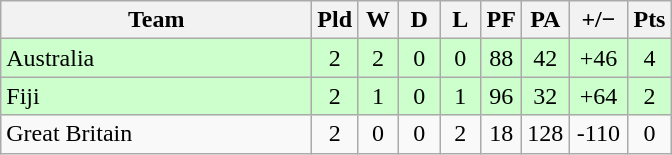<table class="wikitable" style="text-align:center">
<tr>
<th width="200">Team</th>
<th width="20">Pld</th>
<th width="20">W</th>
<th width="20">D</th>
<th width="20">L</th>
<th width="20">PF</th>
<th width="20">PA</th>
<th width="32">+/−</th>
<th width="20">Pts</th>
</tr>
<tr style="background:#cfc">
<td style="text-align:left;">Australia</td>
<td>2</td>
<td>2</td>
<td>0</td>
<td>0</td>
<td>88</td>
<td>42</td>
<td>+46</td>
<td>4</td>
</tr>
<tr style="background:#cfc">
<td style="text-align:left;">Fiji</td>
<td>2</td>
<td>1</td>
<td>0</td>
<td>1</td>
<td>96</td>
<td>32</td>
<td>+64</td>
<td>2</td>
</tr>
<tr>
<td style="text-align:left;">Great Britain</td>
<td>2</td>
<td>0</td>
<td>0</td>
<td>2</td>
<td>18</td>
<td>128</td>
<td>-110</td>
<td>0</td>
</tr>
</table>
